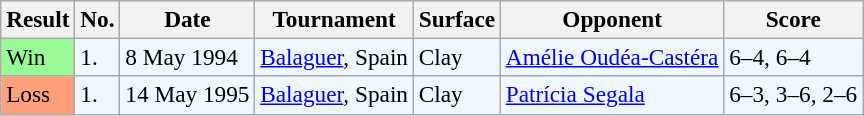<table class="sortable wikitable" style=font-size:97%>
<tr>
<th>Result</th>
<th>No.</th>
<th>Date</th>
<th>Tournament</th>
<th>Surface</th>
<th>Opponent</th>
<th>Score</th>
</tr>
<tr style="background:#f0f8ff;">
<td style="background:#98fb98;">Win</td>
<td>1.</td>
<td>8 May 1994</td>
<td><a href='#'>Balaguer</a>, Spain</td>
<td>Clay</td>
<td> <a href='#'>Amélie Oudéa-Castéra</a></td>
<td>6–4, 6–4</td>
</tr>
<tr style="background:#f0f8ff;">
<td style="background:#ffa07a;">Loss</td>
<td>1.</td>
<td>14 May 1995</td>
<td><a href='#'>Balaguer</a>, Spain</td>
<td>Clay</td>
<td> <a href='#'>Patrícia Segala</a></td>
<td>6–3, 3–6, 2–6</td>
</tr>
</table>
